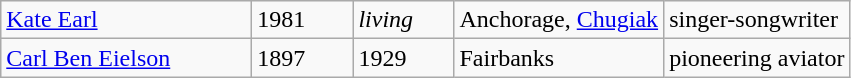<table class="wikitable">
<tr>
<td width="160pt"><a href='#'>Kate Earl</a></td>
<td width="60pt">1981</td>
<td width="60pt"><em>living</em></td>
<td>Anchorage, <a href='#'>Chugiak</a></td>
<td>singer-songwriter</td>
</tr>
<tr>
<td width="160pt"><a href='#'>Carl Ben Eielson</a></td>
<td width="60pt">1897</td>
<td width="60pt">1929</td>
<td>Fairbanks</td>
<td>pioneering aviator</td>
</tr>
</table>
